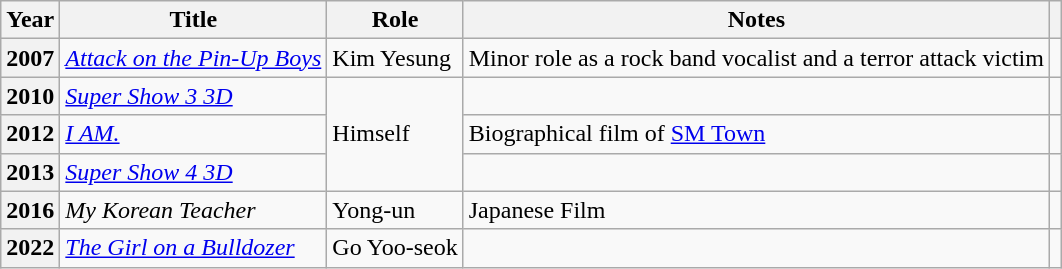<table class="wikitable sortable plainrowheaders">
<tr>
<th scope="col">Year</th>
<th scope="col">Title</th>
<th scope="col">Role</th>
<th scope="col">Notes</th>
<th scope="col" class="unsortable"></th>
</tr>
<tr>
<th scope="row">2007</th>
<td><em><a href='#'>Attack on the Pin-Up Boys</a></em></td>
<td>Kim Yesung</td>
<td>Minor role as a rock band vocalist and a terror attack victim</td>
<td></td>
</tr>
<tr>
<th scope="row">2010</th>
<td><em><a href='#'>Super Show 3 3D</a></em></td>
<td rowspan="3">Himself</td>
<td></td>
<td></td>
</tr>
<tr>
<th scope="row">2012</th>
<td><em><a href='#'>I AM.</a></em></td>
<td>Biographical film of <a href='#'>SM Town</a></td>
<td></td>
</tr>
<tr>
<th scope="row">2013</th>
<td><em><a href='#'>Super Show 4 3D</a></em></td>
<td></td>
<td></td>
</tr>
<tr>
<th scope="row">2016</th>
<td><em>My Korean Teacher</em></td>
<td>Yong-un</td>
<td>Japanese Film</td>
<td></td>
</tr>
<tr>
<th scope="row">2022</th>
<td><em><a href='#'>The Girl on a Bulldozer</a></em></td>
<td>Go Yoo-seok</td>
<td></td>
<td></td>
</tr>
</table>
